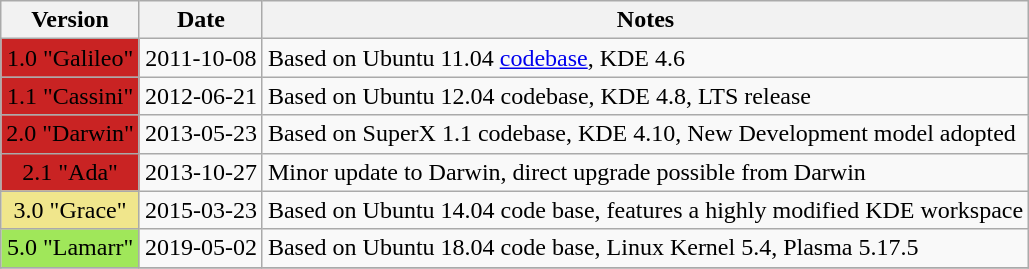<table class="wikitable">
<tr>
<th>Version</th>
<th>Date</th>
<th>Notes</th>
</tr>
<tr>
<td style="text-align:center;background:#c92323;">1.0 "Galileo"</td>
<td style="text-align:center;">2011-10-08</td>
<td>Based on Ubuntu 11.04 <a href='#'>codebase</a>, KDE 4.6</td>
</tr>
<tr>
<td style="text-align:center;background:#c92323;">1.1 "Cassini"</td>
<td style="text-align:center;">2012-06-21</td>
<td>Based on Ubuntu 12.04 codebase, KDE 4.8, LTS release</td>
</tr>
<tr>
<td style="text-align:center;background:#c92323;">2.0 "Darwin"</td>
<td style="text-align:center;">2013-05-23</td>
<td>Based on SuperX 1.1 codebase, KDE 4.10, New Development model adopted</td>
</tr>
<tr>
<td style="text-align:center;background:#c92323;">2.1 "Ada"</td>
<td style="text-align:center;">2013-10-27</td>
<td>Minor update to Darwin, direct upgrade possible from Darwin</td>
</tr>
<tr>
<td style="text-align:center;background:khaki;">3.0 "Grace"</td>
<td style="text-align:center;">2015-03-23</td>
<td>Based on Ubuntu 14.04 code base, features a highly modified KDE workspace</td>
</tr>
<tr>
<td style="text-align:center;background:#a0e75a;">5.0 "Lamarr"</td>
<td style="text-align:center;">2019-05-02</td>
<td>Based on Ubuntu 18.04 code base, Linux Kernel 5.4, Plasma 5.17.5</td>
</tr>
<tr>
</tr>
</table>
